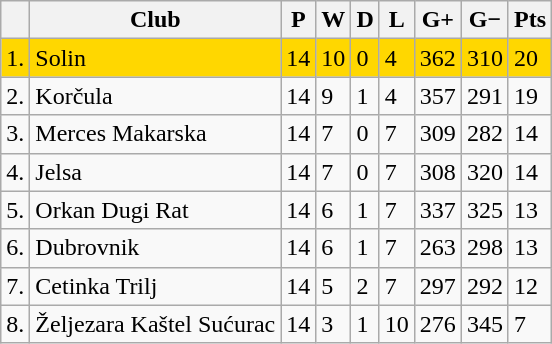<table class="wikitable">
<tr>
<th></th>
<th>Club</th>
<th>P</th>
<th>W</th>
<th>D</th>
<th>L</th>
<th>G+</th>
<th>G−</th>
<th>Pts</th>
</tr>
<tr bgcolor="gold">
<td>1.</td>
<td>Solin</td>
<td>14</td>
<td>10</td>
<td>0</td>
<td>4</td>
<td>362</td>
<td>310</td>
<td>20</td>
</tr>
<tr>
<td>2.</td>
<td>Korčula</td>
<td>14</td>
<td>9</td>
<td>1</td>
<td>4</td>
<td>357</td>
<td>291</td>
<td>19</td>
</tr>
<tr>
<td>3.</td>
<td>Merces Makarska</td>
<td>14</td>
<td>7</td>
<td>0</td>
<td>7</td>
<td>309</td>
<td>282</td>
<td>14</td>
</tr>
<tr>
<td>4.</td>
<td>Jelsa</td>
<td>14</td>
<td>7</td>
<td>0</td>
<td>7</td>
<td>308</td>
<td>320</td>
<td>14</td>
</tr>
<tr>
<td>5.</td>
<td>Orkan Dugi Rat</td>
<td>14</td>
<td>6</td>
<td>1</td>
<td>7</td>
<td>337</td>
<td>325</td>
<td>13</td>
</tr>
<tr>
<td>6.</td>
<td>Dubrovnik</td>
<td>14</td>
<td>6</td>
<td>1</td>
<td>7</td>
<td>263</td>
<td>298</td>
<td>13</td>
</tr>
<tr>
<td>7.</td>
<td>Cetinka Trilj</td>
<td>14</td>
<td>5</td>
<td>2</td>
<td>7</td>
<td>297</td>
<td>292</td>
<td>12</td>
</tr>
<tr>
<td>8.</td>
<td>Željezara Kaštel Sućurac</td>
<td>14</td>
<td>3</td>
<td>1</td>
<td>10</td>
<td>276</td>
<td>345</td>
<td>7</td>
</tr>
</table>
